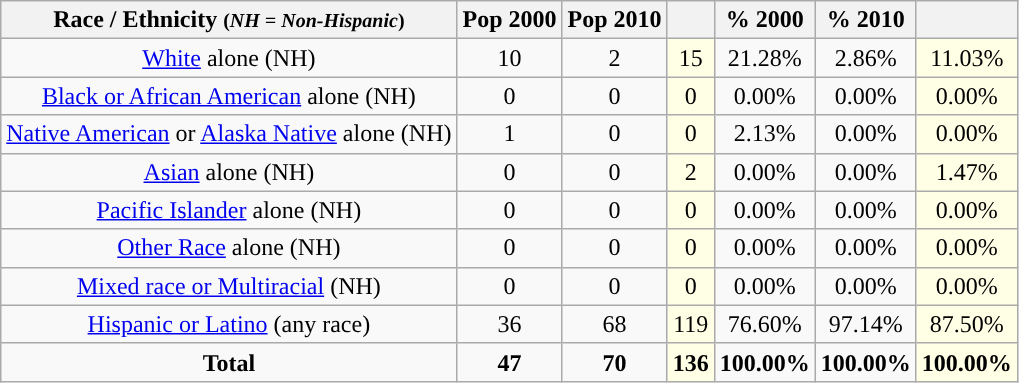<table class="wikitable" style="text-align:center;">
<tr>
<th>Race / Ethnicity <small>(<em>NH = Non-Hispanic</em>)</small></th>
<th>Pop 2000</th>
<th>Pop 2010</th>
<th></th>
<th>% 2000</th>
<th>% 2010</th>
<th></th>
</tr>
<tr>
<td><a href='#'>White</a> alone (NH)</td>
<td>10</td>
<td>2</td>
<td style='background: #ffffe6;'>15</td>
<td>21.28%</td>
<td>2.86%</td>
<td style='background: #ffffe6;'>11.03%</td>
</tr>
<tr>
<td><a href='#'>Black or African American</a> alone (NH)</td>
<td>0</td>
<td>0</td>
<td style='background: #ffffe6;'>0</td>
<td>0.00%</td>
<td>0.00%</td>
<td style='background: #ffffe6;'>0.00%</td>
</tr>
<tr>
<td><a href='#'>Native American</a> or <a href='#'>Alaska Native</a> alone (NH)</td>
<td>1</td>
<td>0</td>
<td style='background: #ffffe6;'>0</td>
<td>2.13%</td>
<td>0.00%</td>
<td style='background: #ffffe6;'>0.00%</td>
</tr>
<tr>
<td><a href='#'>Asian</a> alone (NH)</td>
<td>0</td>
<td>0</td>
<td style='background: #ffffe6;'>2</td>
<td>0.00%</td>
<td>0.00%</td>
<td style='background: #ffffe6;'>1.47%</td>
</tr>
<tr>
<td><a href='#'>Pacific Islander</a> alone (NH)</td>
<td>0</td>
<td>0</td>
<td style='background: #ffffe6;'>0</td>
<td>0.00%</td>
<td>0.00%</td>
<td style='background: #ffffe6;'>0.00%</td>
</tr>
<tr>
<td><a href='#'>Other Race</a> alone (NH)</td>
<td>0</td>
<td>0</td>
<td style='background: #ffffe6;'>0</td>
<td>0.00%</td>
<td>0.00%</td>
<td style='background: #ffffe6;'>0.00%</td>
</tr>
<tr>
<td><a href='#'>Mixed race or Multiracial</a> (NH)</td>
<td>0</td>
<td>0</td>
<td style='background: #ffffe6;'>0</td>
<td>0.00%</td>
<td>0.00%</td>
<td style='background: #ffffe6;'>0.00%</td>
</tr>
<tr>
<td><a href='#'>Hispanic or Latino</a> (any race)</td>
<td>36</td>
<td>68</td>
<td style='background: #ffffe6;'>119</td>
<td>76.60%</td>
<td>97.14%</td>
<td style='background: #ffffe6;'>87.50%</td>
</tr>
<tr>
<td><strong>Total</strong></td>
<td><strong>47</strong></td>
<td><strong>70</strong></td>
<td style='background: #ffffe6;'><strong>136</strong></td>
<td><strong>100.00%</strong></td>
<td><strong>100.00%</strong></td>
<td style='background: #ffffe6;'><strong>100.00%</strong></td>
</tr>
</table>
